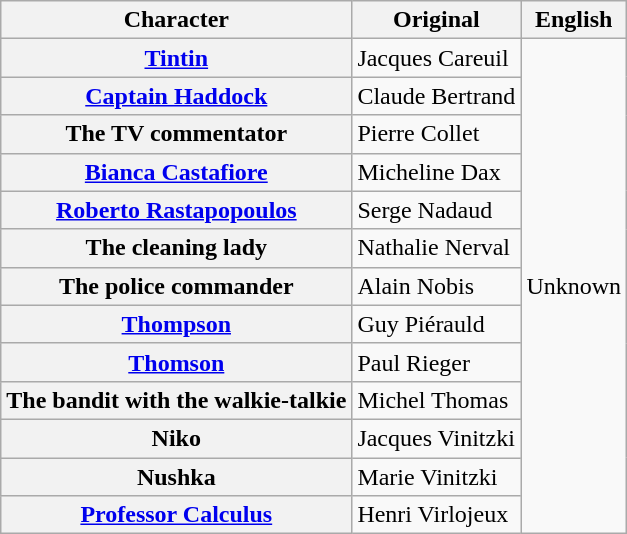<table class="wikitable">
<tr>
<th>Character</th>
<th>Original</th>
<th>English</th>
</tr>
<tr>
<th><a href='#'>Tintin</a></th>
<td>Jacques Careuil</td>
<td rowspan="13">Unknown</td>
</tr>
<tr>
<th><a href='#'>Captain Haddock</a></th>
<td>Claude Bertrand</td>
</tr>
<tr>
<th>The TV commentator</th>
<td>Pierre Collet</td>
</tr>
<tr>
<th><a href='#'>Bianca Castafiore</a></th>
<td>Micheline Dax</td>
</tr>
<tr>
<th><a href='#'>Roberto Rastapopoulos</a></th>
<td>Serge Nadaud</td>
</tr>
<tr>
<th>The cleaning lady</th>
<td>Nathalie Nerval</td>
</tr>
<tr>
<th>The police commander</th>
<td>Alain Nobis</td>
</tr>
<tr>
<th><a href='#'>Thompson</a></th>
<td>Guy Piérauld</td>
</tr>
<tr>
<th><a href='#'>Thomson</a></th>
<td>Paul Rieger</td>
</tr>
<tr>
<th>The bandit with the walkie-talkie</th>
<td>Michel Thomas</td>
</tr>
<tr>
<th>Niko</th>
<td>Jacques Vinitzki</td>
</tr>
<tr>
<th>Nushka</th>
<td>Marie Vinitzki</td>
</tr>
<tr>
<th><a href='#'>Professor Calculus</a></th>
<td>Henri Virlojeux</td>
</tr>
</table>
